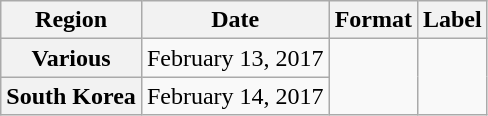<table class="wikitable plainrowheaders">
<tr>
<th>Region</th>
<th>Date</th>
<th>Format</th>
<th>Label</th>
</tr>
<tr>
<th scope="row">Various</th>
<td>February 13, 2017</td>
<td rowspan="2"></td>
<td rowspan="2"></td>
</tr>
<tr>
<th scope="row">South Korea</th>
<td>February 14, 2017</td>
</tr>
</table>
